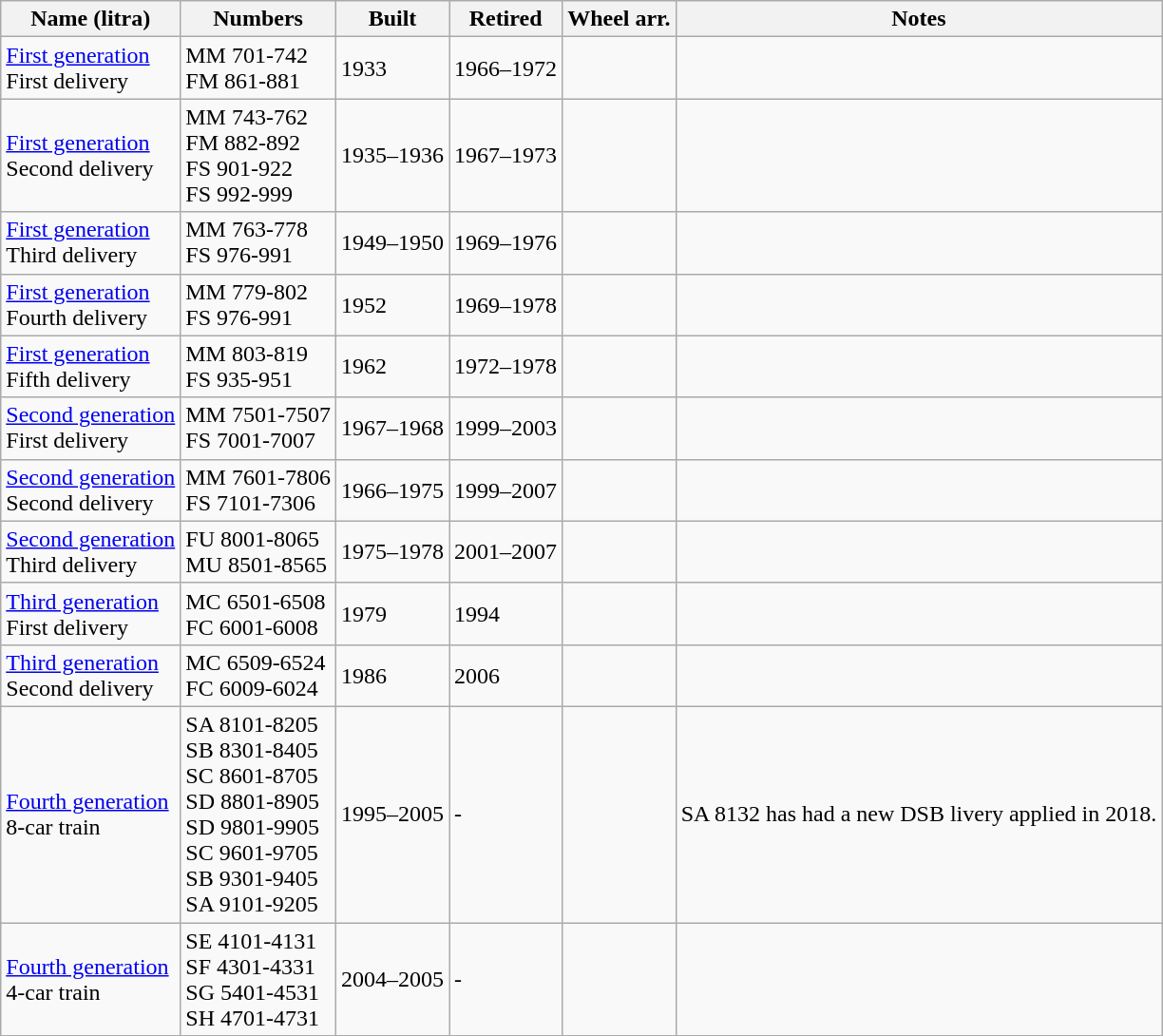<table class="wikitable">
<tr>
<th>Name (litra)</th>
<th>Numbers</th>
<th>Built</th>
<th>Retired</th>
<th>Wheel arr.</th>
<th>Notes</th>
</tr>
<tr>
<td><a href='#'>First generation</a><br>First delivery</td>
<td>MM 701-742<br>FM 861-881</td>
<td>1933</td>
<td>1966–1972</td>
<td></td>
<td></td>
</tr>
<tr>
<td><a href='#'>First generation</a><br>Second delivery</td>
<td>MM 743-762<br>FM 882-892<br>FS 901-922<br>FS 992-999</td>
<td>1935–1936</td>
<td>1967–1973</td>
<td></td>
<td></td>
</tr>
<tr>
<td><a href='#'>First generation</a><br>Third delivery</td>
<td>MM 763-778<br>FS 976-991</td>
<td>1949–1950</td>
<td>1969–1976</td>
<td></td>
<td></td>
</tr>
<tr>
<td><a href='#'>First generation</a><br>Fourth delivery</td>
<td>MM 779-802<br>FS 976-991</td>
<td>1952</td>
<td>1969–1978</td>
<td></td>
<td></td>
</tr>
<tr>
<td><a href='#'>First generation</a><br>Fifth delivery</td>
<td>MM 803-819<br>FS 935-951</td>
<td>1962</td>
<td>1972–1978</td>
<td></td>
<td></td>
</tr>
<tr>
<td><a href='#'>Second generation</a><br>First delivery</td>
<td>MM 7501-7507<br>FS 7001-7007</td>
<td>1967–1968</td>
<td>1999–2003</td>
<td></td>
<td></td>
</tr>
<tr>
<td><a href='#'>Second generation</a><br>Second delivery</td>
<td>MM 7601-7806<br>FS 7101-7306</td>
<td>1966–1975</td>
<td>1999–2007</td>
<td></td>
<td></td>
</tr>
<tr>
<td><a href='#'>Second generation</a><br>Third delivery</td>
<td>FU 8001-8065<br>MU 8501-8565</td>
<td>1975–1978</td>
<td>2001–2007</td>
<td></td>
<td></td>
</tr>
<tr>
<td><a href='#'>Third generation</a><br>First delivery</td>
<td>MC 6501-6508<br>FC 6001-6008</td>
<td>1979</td>
<td>1994</td>
<td></td>
<td></td>
</tr>
<tr>
<td><a href='#'>Third generation</a><br>Second delivery</td>
<td>MC 6509-6524<br>FC 6009-6024</td>
<td>1986</td>
<td>2006</td>
<td></td>
<td></td>
</tr>
<tr>
<td><a href='#'>Fourth generation</a><br>8-car train</td>
<td>SA 8101-8205<br>SB 8301-8405<br>SC 8601-8705<br>SD 8801-8905<br>SD 9801-9905<br>SC 9601-9705<br>SB 9301-9405<br>SA 9101-9205</td>
<td>1995–2005</td>
<td>-</td>
<td></td>
<td>SA 8132 has had a new DSB livery applied in 2018.</td>
</tr>
<tr>
<td><a href='#'>Fourth generation</a><br>4-car train</td>
<td>SE 4101-4131<br>SF 4301-4331<br>SG 5401-4531<br>SH 4701-4731</td>
<td>2004–2005</td>
<td>-</td>
<td></td>
<td></td>
</tr>
<tr>
</tr>
</table>
